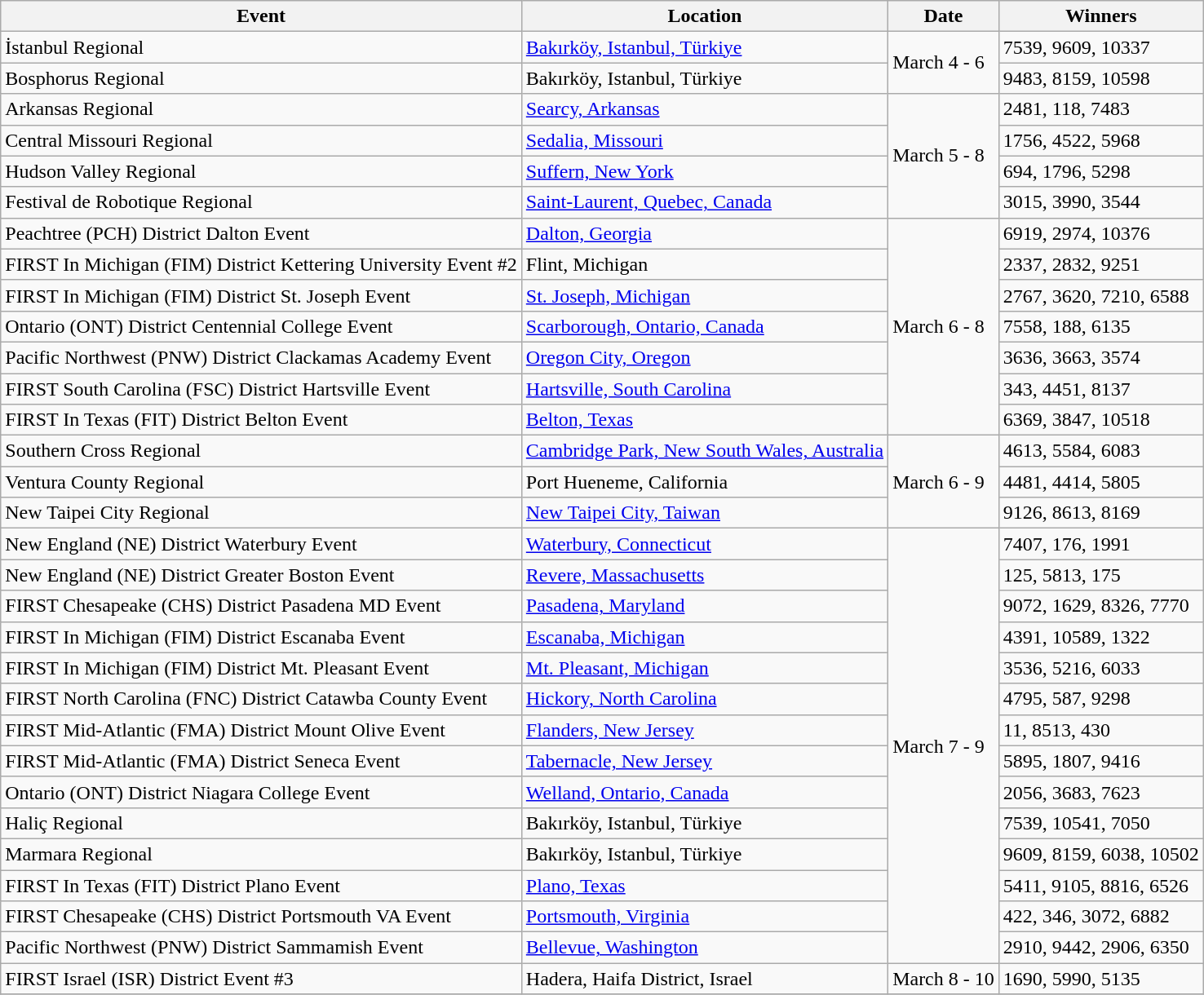<table class="wikitable">
<tr>
<th>Event</th>
<th>Location</th>
<th>Date</th>
<th>Winners</th>
</tr>
<tr>
<td>İstanbul Regional</td>
<td><a href='#'>Bakırköy, Istanbul, Türkiye</a></td>
<td rowspan="2">March 4 - 6</td>
<td>7539, 9609, 10337</td>
</tr>
<tr>
<td>Bosphorus Regional</td>
<td>Bakırköy, Istanbul, Türkiye</td>
<td>9483, 8159, 10598</td>
</tr>
<tr>
<td>Arkansas Regional</td>
<td><a href='#'>Searcy, Arkansas</a></td>
<td rowspan="4">March 5 - 8</td>
<td>2481, 118, 7483</td>
</tr>
<tr>
<td>Central Missouri Regional</td>
<td><a href='#'>Sedalia, Missouri</a></td>
<td>1756, 4522, 5968</td>
</tr>
<tr>
<td>Hudson Valley Regional</td>
<td><a href='#'>Suffern, New York</a></td>
<td>694, 1796, 5298</td>
</tr>
<tr>
<td>Festival de Robotique Regional</td>
<td><a href='#'>Saint-Laurent, Quebec, Canada</a></td>
<td>3015, 3990, 3544</td>
</tr>
<tr>
<td>Peachtree (PCH) District Dalton Event</td>
<td><a href='#'>Dalton, Georgia</a></td>
<td rowspan="7">March 6 - 8</td>
<td>6919, 2974, 10376</td>
</tr>
<tr>
<td>FIRST In Michigan (FIM) District Kettering University Event #2</td>
<td>Flint, Michigan</td>
<td>2337, 2832, 9251</td>
</tr>
<tr>
<td>FIRST In Michigan (FIM) District St. Joseph Event</td>
<td><a href='#'>St. Joseph, Michigan</a></td>
<td>2767, 3620, 7210, 6588</td>
</tr>
<tr>
<td>Ontario (ONT) District Centennial College Event</td>
<td><a href='#'>Scarborough, Ontario, Canada</a></td>
<td>7558, 188, 6135</td>
</tr>
<tr>
<td>Pacific Northwest (PNW) District Clackamas Academy Event</td>
<td><a href='#'>Oregon City, Oregon</a></td>
<td>3636, 3663, 3574</td>
</tr>
<tr>
<td>FIRST South Carolina (FSC) District Hartsville Event</td>
<td><a href='#'>Hartsville, South Carolina</a></td>
<td>343, 4451, 8137</td>
</tr>
<tr>
<td>FIRST In Texas (FIT) District Belton Event</td>
<td><a href='#'>Belton, Texas</a></td>
<td>6369, 3847, 10518</td>
</tr>
<tr>
<td>Southern Cross Regional</td>
<td><a href='#'>Cambridge Park, New South Wales, Australia</a></td>
<td rowspan="3">March 6 - 9</td>
<td>4613, 5584, 6083</td>
</tr>
<tr>
<td>Ventura County Regional</td>
<td>Port Hueneme, California</td>
<td>4481, 4414, 5805</td>
</tr>
<tr>
<td>New Taipei City Regional</td>
<td><a href='#'>New Taipei City, Taiwan</a></td>
<td>9126, 8613, 8169</td>
</tr>
<tr>
<td>New England (NE) District Waterbury Event</td>
<td><a href='#'>Waterbury, Connecticut</a></td>
<td rowspan="14">March 7 - 9</td>
<td>7407, 176, 1991</td>
</tr>
<tr>
<td>New England (NE) District Greater Boston Event</td>
<td><a href='#'>Revere, Massachusetts</a></td>
<td>125, 5813, 175</td>
</tr>
<tr>
<td>FIRST Chesapeake (CHS) District Pasadena MD Event</td>
<td><a href='#'>Pasadena, Maryland</a></td>
<td>9072, 1629, 8326, 7770</td>
</tr>
<tr>
<td>FIRST In Michigan (FIM) District Escanaba Event</td>
<td><a href='#'>Escanaba, Michigan</a></td>
<td>4391, 10589, 1322</td>
</tr>
<tr>
<td>FIRST In Michigan (FIM) District Mt. Pleasant Event</td>
<td><a href='#'>Mt. Pleasant, Michigan</a></td>
<td>3536, 5216, 6033</td>
</tr>
<tr>
<td>FIRST North Carolina (FNC) District Catawba County Event</td>
<td><a href='#'>Hickory, North Carolina</a></td>
<td>4795, 587, 9298</td>
</tr>
<tr>
<td>FIRST Mid-Atlantic (FMA) District Mount Olive Event</td>
<td><a href='#'>Flanders, New Jersey</a></td>
<td>11, 8513, 430</td>
</tr>
<tr>
<td>FIRST Mid-Atlantic (FMA) District Seneca Event</td>
<td><a href='#'>Tabernacle, New Jersey</a></td>
<td>5895, 1807, 9416</td>
</tr>
<tr>
<td>Ontario (ONT) District Niagara College Event</td>
<td><a href='#'>Welland, Ontario, Canada</a></td>
<td>2056, 3683, 7623</td>
</tr>
<tr>
<td>Haliç Regional</td>
<td>Bakırköy, Istanbul, Türkiye</td>
<td>7539, 10541, 7050</td>
</tr>
<tr>
<td>Marmara Regional</td>
<td>Bakırköy, Istanbul, Türkiye</td>
<td>9609, 8159, 6038, 10502</td>
</tr>
<tr>
<td>FIRST In Texas (FIT) District Plano Event</td>
<td><a href='#'>Plano, Texas</a></td>
<td>5411, 9105, 8816, 6526</td>
</tr>
<tr>
<td>FIRST Chesapeake (CHS) District Portsmouth VA Event</td>
<td><a href='#'>Portsmouth, Virginia</a></td>
<td>422, 346, 3072, 6882</td>
</tr>
<tr>
<td>Pacific Northwest (PNW) District Sammamish Event</td>
<td><a href='#'>Bellevue, Washington</a></td>
<td>2910, 9442, 2906, 6350</td>
</tr>
<tr>
<td>FIRST Israel (ISR) District Event #3</td>
<td>Hadera, Haifa District, Israel</td>
<td>March 8 - 10</td>
<td>1690, 5990, 5135</td>
</tr>
<tr>
</tr>
</table>
